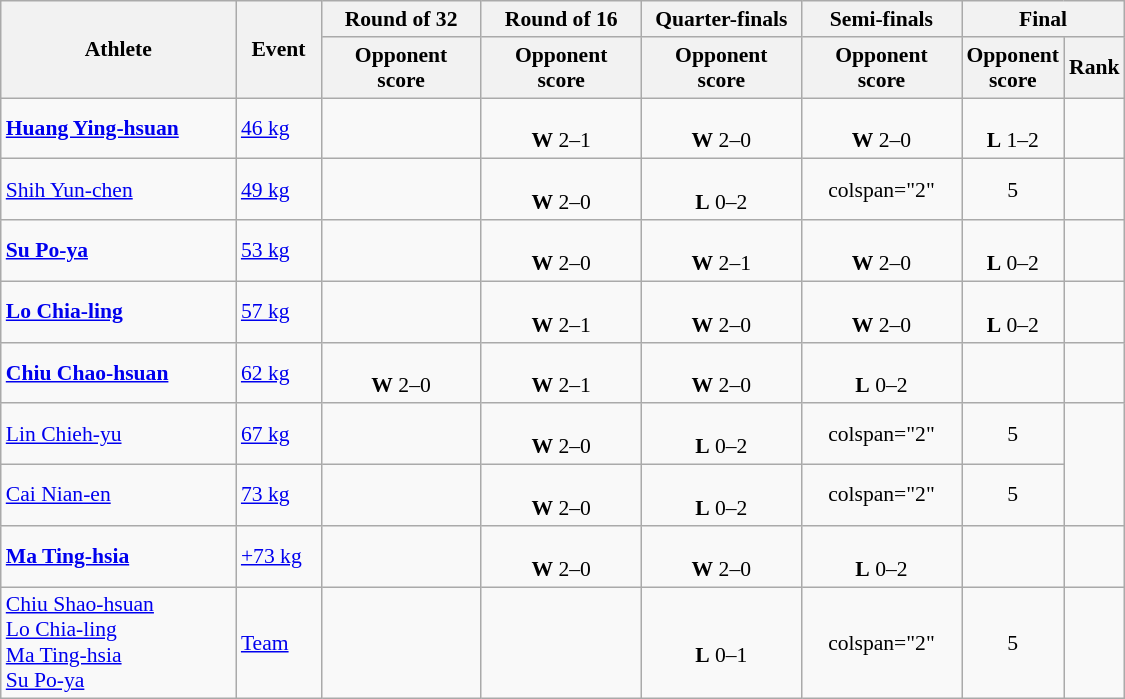<table class="wikitable" style="font-size:90%; text-align:center">
<tr>
<th rowspan="2" width="150">Athlete</th>
<th rowspan="2" width="50">Event</th>
<th width="100">Round of 32</th>
<th width="100">Round of 16</th>
<th width="100">Quarter-finals</th>
<th width="100">Semi-finals</th>
<th colspan="2" width="100">Final</th>
</tr>
<tr>
<th>Opponent<br>score</th>
<th>Opponent<br>score</th>
<th>Opponent<br>score</th>
<th>Opponent<br>score</th>
<th>Opponent<br>score</th>
<th>Rank</th>
</tr>
<tr>
<td align="left"><strong><a href='#'>Huang Ying-hsuan</a></strong></td>
<td align="left"><a href='#'>46 kg</a></td>
<td></td>
<td><br><strong>W</strong> 2–1</td>
<td><br><strong>W</strong> 2–0</td>
<td><br><strong>W</strong> 2–0</td>
<td><br><strong>L</strong> 1–2</td>
<td></td>
</tr>
<tr>
<td align="left"><a href='#'>Shih Yun-chen</a></td>
<td align="left"><a href='#'>49 kg</a></td>
<td></td>
<td><br><strong>W</strong> 2–0</td>
<td><br><strong>L</strong> 0–2</td>
<td>colspan="2" </td>
<td>5</td>
</tr>
<tr>
<td align="left"><strong><a href='#'>Su Po-ya</a></strong></td>
<td align="left"><a href='#'>53 kg</a></td>
<td></td>
<td><br><strong>W</strong> 2–0</td>
<td><br><strong>W</strong> 2–1</td>
<td><br><strong>W</strong> 2–0</td>
<td><br><strong>L</strong> 0–2</td>
<td></td>
</tr>
<tr>
<td align="left"><strong><a href='#'>Lo Chia-ling</a></strong></td>
<td align="left"><a href='#'>57 kg</a></td>
<td></td>
<td><br><strong>W</strong> 2–1</td>
<td><br><strong>W</strong> 2–0</td>
<td><br><strong>W</strong> 2–0</td>
<td><br><strong>L</strong> 0–2</td>
<td></td>
</tr>
<tr>
<td align="left"><strong><a href='#'>Chiu Chao-hsuan</a></strong></td>
<td align="left"><a href='#'>62 kg</a></td>
<td><br><strong>W</strong> 2–0</td>
<td><br><strong>W</strong> 2–1</td>
<td><br><strong>W</strong> 2–0</td>
<td><br><strong>L</strong> 0–2</td>
<td></td>
<td></td>
</tr>
<tr>
<td align="left"><a href='#'>Lin Chieh-yu</a></td>
<td align="left"><a href='#'>67 kg</a></td>
<td></td>
<td><br><strong>W</strong> 2–0</td>
<td><br><strong>L</strong> 0–2</td>
<td>colspan="2" </td>
<td>5</td>
</tr>
<tr>
<td align="left"><a href='#'>Cai Nian-en</a></td>
<td align="left"><a href='#'>73 kg</a></td>
<td></td>
<td><br><strong>W</strong> 2–0</td>
<td><br><strong>L</strong> 0–2</td>
<td>colspan="2" </td>
<td>5</td>
</tr>
<tr>
<td align="left"><strong><a href='#'>Ma Ting-hsia</a></strong></td>
<td align="left"><a href='#'>+73 kg</a></td>
<td></td>
<td><br><strong>W</strong> 2–0</td>
<td><br><strong>W</strong> 2–0</td>
<td><br><strong>L</strong> 0–2</td>
<td></td>
<td></td>
</tr>
<tr>
<td align="left"><a href='#'>Chiu Shao-hsuan</a><br><a href='#'>Lo Chia-ling</a><br><a href='#'>Ma Ting-hsia</a><br><a href='#'>Su Po-ya</a></td>
<td align="left"><a href='#'>Team</a></td>
<td></td>
<td></td>
<td><br><strong>L</strong> 0–1</td>
<td>colspan="2" </td>
<td>5</td>
</tr>
</table>
